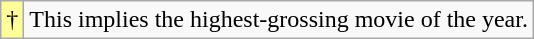<table class="wikitable">
<tr>
<td style="background-color:#FFFF99">†</td>
<td>This implies the highest-grossing movie of the year.</td>
</tr>
</table>
